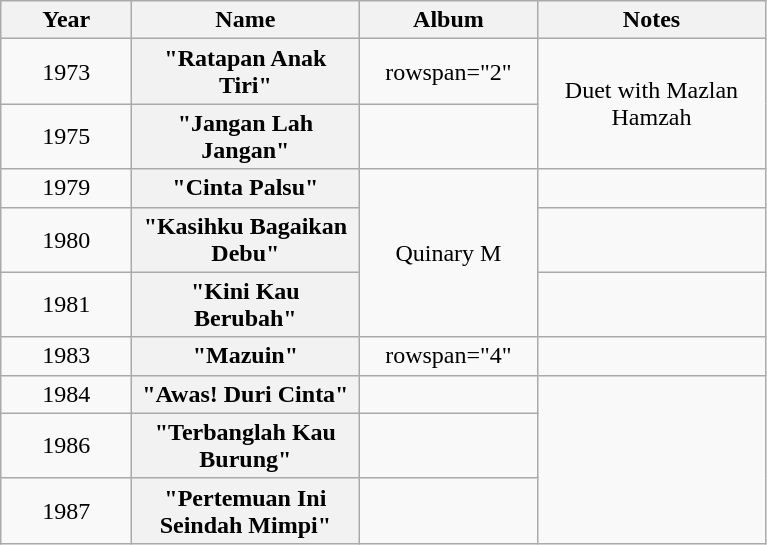<table class="wikitable plainrowheaders" style="text-align:center;" border="1">
<tr>
<th scope="col" style="width:5em;">Year</th>
<th scope="col" style="width:9em;">Name</th>
<th scope="col" style="width:7em;">Album</th>
<th scope="col" style="width:9em;">Notes</th>
</tr>
<tr>
<td rowspan="1" style="text-align:center;">1973</td>
<th scope="row">"Ratapan Anak Tiri"</th>
<td>rowspan="2" </td>
<td rowspan="2">Duet with Mazlan Hamzah</td>
</tr>
<tr>
<td rowspan="1" style="text-align:center;">1975</td>
<th scope="row">"Jangan Lah Jangan"</th>
</tr>
<tr>
<td rowspan="1" style="text-align:center;">1979</td>
<th scope="row">"Cinta Palsu"</th>
<td rowspan="3">Quinary M</td>
<td></td>
</tr>
<tr>
<td rowspan="1" style="text-align:center;">1980</td>
<th scope="row">"Kasihku Bagaikan Debu"</th>
<td></td>
</tr>
<tr>
<td rowspan="1" style="text-align:center;">1981</td>
<th scope="row">"Kini Kau Berubah"</th>
<td></td>
</tr>
<tr>
<td rowspan="1" style="text-align:center;">1983</td>
<th scope="row">"Mazuin"</th>
<td>rowspan="4" </td>
<td></td>
</tr>
<tr>
<td rowspan="1" style="text-align:center;">1984</td>
<th scope="row">"Awas! Duri Cinta"</th>
<td></td>
</tr>
<tr>
<td rowspan="1" style="text-align:center;">1986</td>
<th scope="row">"Terbanglah Kau Burung"</th>
<td></td>
</tr>
<tr>
<td rowspan="1" style="text-align:center;">1987</td>
<th scope="row">"Pertemuan Ini Seindah Mimpi"</th>
<td></td>
</tr>
</table>
